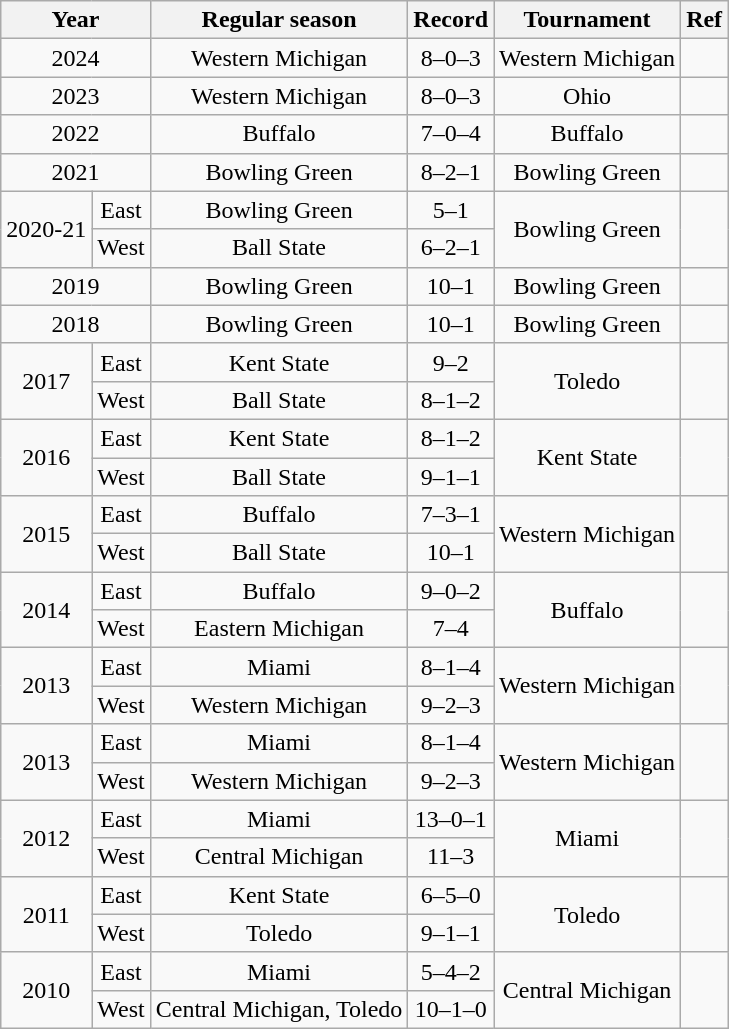<table class="wikitable" style="text-align:center" cellpadding=2 cellspacing=2>
<tr>
<th colspan=2>Year</th>
<th>Regular season</th>
<th>Record</th>
<th>Tournament</th>
<th>Ref</th>
</tr>
<tr>
<td colspan=2>2024</td>
<td>Western Michigan</td>
<td>8–0–3</td>
<td>Western Michigan</td>
<td colspan=2></td>
</tr>
<tr>
<td colspan=2>2023</td>
<td>Western Michigan</td>
<td>8–0–3</td>
<td>Ohio</td>
<td colspan=2></td>
</tr>
<tr>
<td colspan=2>2022</td>
<td>Buffalo</td>
<td>7–0–4</td>
<td>Buffalo</td>
<td colspan=2></td>
</tr>
<tr>
<td colspan=2>2021</td>
<td>Bowling Green</td>
<td>8–2–1</td>
<td>Bowling Green</td>
<td colspan=2></td>
</tr>
<tr>
<td rowspan=2>2020-21</td>
<td>East</td>
<td>Bowling Green</td>
<td>5–1</td>
<td rowspan=2>Bowling Green</td>
<td rowspan=2></td>
</tr>
<tr>
<td>West</td>
<td>Ball State</td>
<td>6–2–1</td>
</tr>
<tr>
<td colspan=2>2019</td>
<td>Bowling Green</td>
<td>10–1</td>
<td>Bowling Green</td>
<td colspan=2></td>
</tr>
<tr>
<td colspan=2>2018</td>
<td>Bowling Green</td>
<td>10–1</td>
<td>Bowling Green</td>
<td colspan=2></td>
</tr>
<tr>
<td rowspan=2>2017</td>
<td>East</td>
<td>Kent State</td>
<td>9–2</td>
<td rowspan=2>Toledo</td>
<td rowspan=2></td>
</tr>
<tr>
<td>West</td>
<td>Ball State</td>
<td>8–1–2</td>
</tr>
<tr>
<td rowspan=2>2016</td>
<td>East</td>
<td>Kent State</td>
<td>8–1–2</td>
<td rowspan=2>Kent State</td>
<td rowspan=2></td>
</tr>
<tr>
<td>West</td>
<td>Ball State</td>
<td>9–1–1</td>
</tr>
<tr>
<td rowspan=2>2015</td>
<td>East</td>
<td>Buffalo</td>
<td>7–3–1</td>
<td rowspan=2>Western Michigan</td>
<td rowspan=2></td>
</tr>
<tr>
<td>West</td>
<td>Ball State</td>
<td>10–1</td>
</tr>
<tr>
<td rowspan=2>2014</td>
<td>East</td>
<td>Buffalo</td>
<td>9–0–2</td>
<td rowspan=2>Buffalo</td>
<td rowspan=2></td>
</tr>
<tr>
<td>West</td>
<td>Eastern Michigan</td>
<td>7–4</td>
</tr>
<tr>
<td rowspan=2>2013</td>
<td>East</td>
<td>Miami</td>
<td>8–1–4</td>
<td rowspan=2>Western Michigan</td>
<td rowspan=2></td>
</tr>
<tr>
<td>West</td>
<td>Western Michigan</td>
<td>9–2–3</td>
</tr>
<tr>
<td rowspan=2>2013</td>
<td>East</td>
<td>Miami</td>
<td>8–1–4</td>
<td rowspan=2>Western Michigan</td>
<td rowspan=2></td>
</tr>
<tr>
<td>West</td>
<td>Western Michigan</td>
<td>9–2–3</td>
</tr>
<tr>
<td rowspan=2>2012</td>
<td>East</td>
<td>Miami</td>
<td>13–0–1</td>
<td rowspan=2>Miami</td>
<td rowspan=2></td>
</tr>
<tr>
<td>West</td>
<td>Central Michigan</td>
<td>11–3</td>
</tr>
<tr>
<td rowspan=2>2011</td>
<td>East</td>
<td>Kent State</td>
<td>6–5–0</td>
<td rowspan=2>Toledo</td>
<td rowspan=2></td>
</tr>
<tr>
<td>West</td>
<td>Toledo</td>
<td>9–1–1</td>
</tr>
<tr>
<td rowspan=2>2010</td>
<td>East</td>
<td>Miami</td>
<td>5–4–2</td>
<td rowspan=2>Central Michigan</td>
<td rowspan=2></td>
</tr>
<tr>
<td>West</td>
<td>Central Michigan, Toledo</td>
<td>10–1–0</td>
</tr>
</table>
